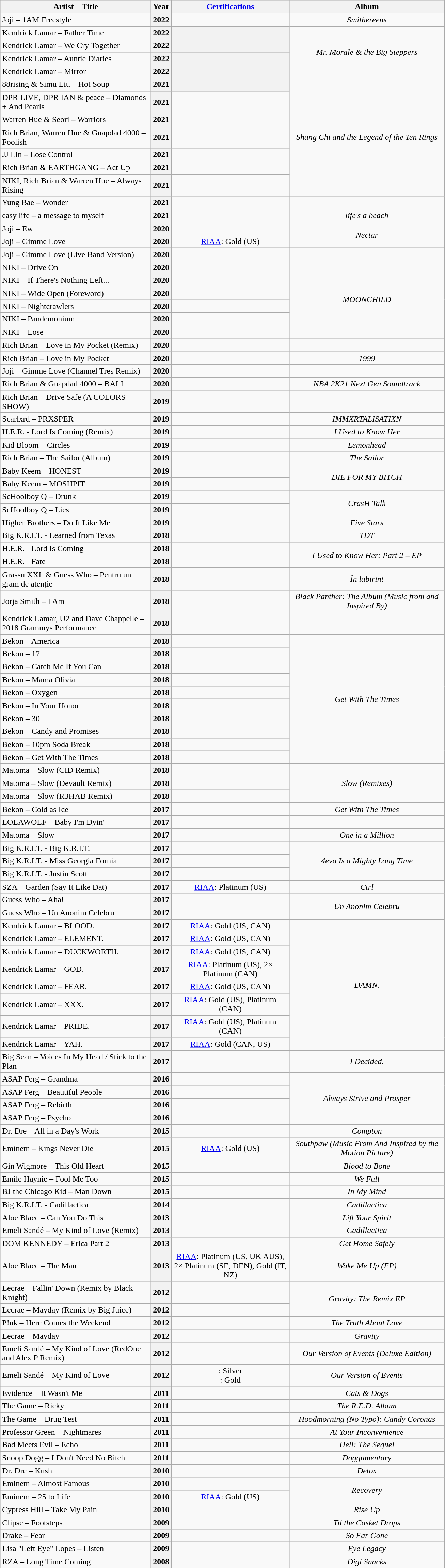<table class="wikitable sortable plainrowheaders" style="text-align:center;">
<tr>
<th scope="col" style="width:18em;">Artist – Title</th>
<th>Year</th>
<th scope="col" style="width:14em;"><a href='#'>Certifications</a></th>
<th scope="col" style="width:18.5em;">Album</th>
</tr>
<tr>
<td style="text-align:left">Joji – 1AM Freestyle</td>
<th>2022</th>
<td></td>
<td><em>Smithereens</em></td>
</tr>
<tr>
<td style="text-align:left">Kendrick Lamar – Father Time</td>
<th>2022</th>
<th></th>
<td rowspan="4"><em>Mr. Morale & the Big Steppers</em></td>
</tr>
<tr>
<td style="text-align:left">Kendrick Lamar – We Cry Together</td>
<th>2022</th>
<th></th>
</tr>
<tr>
<td style="text-align:left">Kendrick Lamar – Auntie Diaries</td>
<th>2022</th>
<th></th>
</tr>
<tr>
<td style="text-align:left">Kendrick Lamar – Mirror</td>
<th>2022</th>
<th></th>
</tr>
<tr>
<td style="text-align:left">88rising & Simu Liu – Hot Soup</td>
<th>2021</th>
<th></th>
<td rowspan="7"><em>Shang Chi and the Legend of the Ten Rings</em></td>
</tr>
<tr>
<td style="text-align:left">DPR LIVE, DPR IAN & peace – Diamonds + And Pearls</td>
<th>2021</th>
<td></td>
</tr>
<tr>
<td style="text-align:left">Warren Hue & Seori – Warriors</td>
<th>2021</th>
<td></td>
</tr>
<tr>
<td style="text-align:left">Rich Brian, Warren Hue & Guapdad 4000 – Foolish</td>
<th>2021</th>
<td></td>
</tr>
<tr>
<td style="text-align:left">JJ Lin – Lose Control</td>
<th>2021</th>
<td></td>
</tr>
<tr>
<td style="text-align:left">Rich Brian & EARTHGANG – Act Up</td>
<th>2021</th>
<td></td>
</tr>
<tr>
<td style="text-align:left">NIKI, Rich Brian & Warren Hue – Always Rising</td>
<th>2021</th>
<td></td>
</tr>
<tr>
<td style="text-align:left">Yung Bae – Wonder</td>
<th>2021</th>
<td></td>
<td></td>
</tr>
<tr>
<td style="text-align:left">easy life – a message to myself</td>
<th>2021</th>
<td></td>
<td><em>life's a beach</em></td>
</tr>
<tr>
<td style="text-align:left">Joji – Ew</td>
<th>2020</th>
<td></td>
<td rowspan="2"><em>Nectar</em></td>
</tr>
<tr>
<td style="text-align:left">Joji – Gimme Love</td>
<th>2020</th>
<td><a href='#'>RIAA</a>: Gold (US)</td>
</tr>
<tr>
<td style="text-align:left">Joji – Gimme Love (Live Band Version)</td>
<th>2020</th>
<td></td>
<td></td>
</tr>
<tr>
<td style="text-align:left">NIKI – Drive On</td>
<th>2020</th>
<td></td>
<td rowspan="6"><em>MOONCHILD</em></td>
</tr>
<tr>
<td style="text-align:left">NIKI – If There's Nothing Left...</td>
<th>2020</th>
<td></td>
</tr>
<tr>
<td style="text-align:left">NIKI – Wide Open (Foreword)</td>
<th>2020</th>
<td></td>
</tr>
<tr>
<td style="text-align:left">NIKI – Nightcrawlers</td>
<th>2020</th>
<td></td>
</tr>
<tr>
<td style="text-align:left">NIKI – Pandemonium</td>
<th>2020</th>
<td></td>
</tr>
<tr>
<td style="text-align:left">NIKI – Lose</td>
<th>2020</th>
<td></td>
</tr>
<tr>
<td style="text-align:left">Rich Brian – Love in My Pocket (Remix)</td>
<th>2020</th>
<td></td>
<td></td>
</tr>
<tr>
<td style="text-align:left">Rich Brian – Love in My Pocket</td>
<th>2020</th>
<td></td>
<td><em>1999</em></td>
</tr>
<tr>
<td style="text-align:left">Joji – Gimme Love (Channel Tres Remix)</td>
<th>2020</th>
<td></td>
<td></td>
</tr>
<tr>
<td style="text-align:left">Rich Brian & Guapdad 4000 – BALI</td>
<th>2020</th>
<td></td>
<td><em>NBA 2K21 Next Gen Soundtrack</em></td>
</tr>
<tr>
<td style="text-align:left">Rich Brian – Drive Safe (A COLORS SHOW)</td>
<th>2019</th>
<td></td>
<td></td>
</tr>
<tr>
<td style="text-align:left">Scarlxrd – PRXSPER</td>
<th>2019</th>
<td></td>
<td><em>IMMXRTALISATIXN</em></td>
</tr>
<tr>
<td style="text-align:left">H.E.R. - Lord Is Coming (Remix)</td>
<th>2019</th>
<td></td>
<td><em>I Used to Know Her</em></td>
</tr>
<tr>
<td style="text-align:left">Kid Bloom – Circles</td>
<th>2019</th>
<td></td>
<td><em>Lemonhead</em></td>
</tr>
<tr>
<td style="text-align:left">Rich Brian – The Sailor (Album)</td>
<th>2019</th>
<td></td>
<td><em>The Sailor</em></td>
</tr>
<tr>
<td style="text-align:left">Baby Keem – HONEST</td>
<th>2019</th>
<td></td>
<td rowspan="2"><em>DIE FOR MY BITCH</em></td>
</tr>
<tr>
<td style="text-align:left">Baby Keem – MOSHPIT</td>
<th>2019</th>
<td></td>
</tr>
<tr>
<td style="text-align:left">ScHoolboy Q – Drunk</td>
<th>2019</th>
<td></td>
<td rowspan="2"><em>CrasH Talk</em></td>
</tr>
<tr>
<td style="text-align:left">ScHoolboy Q – Lies</td>
<th>2019</th>
<td></td>
</tr>
<tr>
<td style="text-align:left">Higher Brothers – Do It Like Me</td>
<th>2019</th>
<td></td>
<td><em>Five Stars</em></td>
</tr>
<tr>
<td style="text-align:left">Big K.R.I.T. - Learned from Texas</td>
<th>2018</th>
<td></td>
<td><em>TDT</em></td>
</tr>
<tr>
<td style="text-align:left">H.E.R. - Lord Is Coming</td>
<th>2018</th>
<td></td>
<td rowspan="2"><em>I Used to Know Her: Part 2 – EP</em></td>
</tr>
<tr>
<td style="text-align:left">H.E.R. - Fate</td>
<th>2018</th>
<td></td>
</tr>
<tr>
<td style="text-align:left">Grassu XXL & Guess Who – Pentru un gram de atenție</td>
<th>2018</th>
<td></td>
<td><em>În labirint</em></td>
</tr>
<tr>
<td style="text-align:left">Jorja Smith – I Am</td>
<th>2018</th>
<td></td>
<td><em>Black Panther: The Album (Music from and Inspired By)</em></td>
</tr>
<tr>
<td style="text-align:left">Kendrick Lamar, U2 and Dave Chappelle – 2018 Grammys Performance</td>
<th>2018</th>
<td></td>
<td></td>
</tr>
<tr>
<td style="text-align:left">Bekon – America</td>
<th>2018</th>
<td></td>
<td rowspan="10"><em>Get With The Times</em></td>
</tr>
<tr>
<td style="text-align:left">Bekon – 17</td>
<th>2018</th>
<td></td>
</tr>
<tr>
<td style="text-align:left">Bekon – Catch Me If You Can</td>
<th>2018</th>
<td></td>
</tr>
<tr>
<td style="text-align:left">Bekon – Mama Olivia</td>
<th>2018</th>
<td></td>
</tr>
<tr>
<td style="text-align:left">Bekon – Oxygen</td>
<th>2018</th>
<td></td>
</tr>
<tr>
<td style="text-align:left">Bekon – In Your Honor</td>
<th>2018</th>
<td></td>
</tr>
<tr>
<td style="text-align:left">Bekon – 30</td>
<th>2018</th>
<td></td>
</tr>
<tr>
<td style="text-align:left">Bekon – Candy and Promises</td>
<th>2018</th>
<td></td>
</tr>
<tr>
<td style="text-align:left">Bekon – 10pm Soda Break</td>
<th>2018</th>
<td></td>
</tr>
<tr>
<td style="text-align:left">Bekon – Get With The Times</td>
<th>2018</th>
<td></td>
</tr>
<tr>
<td style="text-align:left">Matoma – Slow (CID Remix)</td>
<th>2018</th>
<td></td>
<td rowspan="3"><em>Slow (Remixes)</em></td>
</tr>
<tr>
<td style="text-align:left">Matoma – Slow (Devault Remix)</td>
<th>2018</th>
<td></td>
</tr>
<tr>
<td style="text-align:left">Matoma – Slow (R3HAB Remix)</td>
<th>2018</th>
<td></td>
</tr>
<tr>
<td style="text-align:left">Bekon – Cold as Ice</td>
<th>2017</th>
<td></td>
<td><em>Get With The Times</em></td>
</tr>
<tr>
<td style="text-align:left">LOLAWOLF – Baby I'm Dyin'</td>
<th>2017</th>
<td></td>
<td></td>
</tr>
<tr>
<td style="text-align:left">Matoma – Slow</td>
<th>2017</th>
<td></td>
<td><em>One in a Million</em></td>
</tr>
<tr>
<td style="text-align:left">Big K.R.I.T. - Big K.R.I.T.</td>
<th>2017</th>
<td></td>
<td rowspan="3"><em>4eva Is a Mighty Long Time</em></td>
</tr>
<tr>
<td style="text-align:left">Big K.R.I.T. - Miss Georgia Fornia</td>
<th>2017</th>
<td></td>
</tr>
<tr>
<td style="text-align:left">Big K.R.I.T. - Justin Scott</td>
<th>2017</th>
<td></td>
</tr>
<tr>
<td style="text-align:left">SZA – Garden (Say It Like Dat)</td>
<th>2017</th>
<td><a href='#'>RIAA</a>: Platinum (US)</td>
<td><em>Ctrl</em></td>
</tr>
<tr>
<td style="text-align:left">Guess Who – Aha!</td>
<th>2017</th>
<td></td>
<td rowspan="2"><em>Un Anonim Celebru</em></td>
</tr>
<tr>
<td style="text-align:left">Guess Who – Un Anonim Celebru</td>
<th>2017</th>
<td></td>
</tr>
<tr>
<td style="text-align:left">Kendrick Lamar – BLOOD.</td>
<th>2017</th>
<td><a href='#'>RIAA</a>: Gold (US, CAN)</td>
<td rowspan="8"><em>DAMN.</em></td>
</tr>
<tr>
<td style="text-align:left">Kendrick Lamar – ELEMENT.</td>
<th>2017</th>
<td><a href='#'>RIAA</a>: Gold (US, CAN)</td>
</tr>
<tr>
<td style="text-align:left">Kendrick Lamar – DUCKWORTH.</td>
<th>2017</th>
<td><a href='#'>RIAA</a>: Gold (US, CAN)</td>
</tr>
<tr>
<td style="text-align:left">Kendrick Lamar – GOD.</td>
<th>2017</th>
<td><a href='#'>RIAA</a>: Platinum (US), 2× Platinum (CAN)</td>
</tr>
<tr>
<td style="text-align:left">Kendrick Lamar – FEAR.</td>
<th>2017</th>
<td><a href='#'>RIAA</a>: Gold (US, CAN)</td>
</tr>
<tr>
<td style="text-align:left">Kendrick Lamar – XXX.</td>
<th>2017</th>
<td><a href='#'>RIAA</a>: Gold (US), Platinum (CAN)</td>
</tr>
<tr>
<td style="text-align:left">Kendrick Lamar – PRIDE.</td>
<th>2017</th>
<td><a href='#'>RIAA</a>: Gold (US), Platinum (CAN)</td>
</tr>
<tr>
<td style="text-align:left">Kendrick Lamar – YAH.</td>
<th>2017</th>
<td><a href='#'>RIAA</a>: Gold (CAN, US)</td>
</tr>
<tr>
<td style="text-align:left">Big Sean – Voices In My Head / Stick to the Plan</td>
<th>2017</th>
<td></td>
<td><em>I Decided.</em></td>
</tr>
<tr>
<td style="text-align:left">A$AP Ferg – Grandma</td>
<th>2016</th>
<td></td>
<td rowspan="4"><em>Always Strive and Prosper</em></td>
</tr>
<tr>
<td style="text-align:left">A$AP Ferg – Beautiful People</td>
<th>2016</th>
<td></td>
</tr>
<tr>
<td style="text-align:left">A$AP Ferg – Rebirth</td>
<th>2016</th>
<td></td>
</tr>
<tr>
<td style="text-align:left">A$AP Ferg – Psycho</td>
<th>2016</th>
<td></td>
</tr>
<tr>
<td style="text-align:left">Dr. Dre – All in a Day's Work</td>
<th>2015</th>
<td></td>
<td><em>Compton</em></td>
</tr>
<tr>
<td style="text-align:left">Eminem – Kings Never Die</td>
<th>2015</th>
<td><a href='#'>RIAA</a>: Gold (US)</td>
<td><em>Southpaw (Music From And Inspired by the Motion Picture)</em></td>
</tr>
<tr>
<td style="text-align:left">Gin Wigmore – This Old Heart</td>
<th>2015</th>
<td></td>
<td><em>Blood to Bone</em></td>
</tr>
<tr>
<td style="text-align:left">Emile Haynie – Fool Me Too</td>
<th>2015</th>
<td></td>
<td><em>We Fall</em></td>
</tr>
<tr>
<td style="text-align:left">BJ the Chicago Kid – Man Down</td>
<th>2015</th>
<td></td>
<td><em>In My Mind</em></td>
</tr>
<tr>
<td style="text-align:left">Big K.R.I.T. - Cadillactica</td>
<th>2014</th>
<td></td>
<td><em>Cadillactica</em></td>
</tr>
<tr>
<td style="text-align:left">Aloe Blacc – Can You Do This</td>
<th>2013</th>
<td></td>
<td><em>Lift Your Spirit</em></td>
</tr>
<tr>
<td style="text-align:left">Emeli Sandé – My Kind of Love (Remix)</td>
<th>2013</th>
<td></td>
<td><em>Cadillactica</em></td>
</tr>
<tr>
<td style="text-align:left">DOM KENNEDY – Erica Part 2</td>
<th>2013</th>
<td></td>
<td><em>Get Home Safely</em></td>
</tr>
<tr>
<td style="text-align:left">Aloe Blacc – The Man</td>
<th>2013</th>
<td><a href='#'>RIAA</a>: Platinum (US, UK AUS), 2× Platinum (SE, DEN), Gold (IT, NZ)</td>
<td><em>Wake Me Up (EP)</em></td>
</tr>
<tr>
<td style="text-align:left">Lecrae – Fallin' Down (Remix by Black Knight)</td>
<th>2012</th>
<td></td>
<td rowspan="2"><em>Gravity: The Remix EP</em></td>
</tr>
<tr>
<td style="text-align:left">Lecrae – Mayday (Remix by Big Juice)</td>
<th>2012</th>
<td></td>
</tr>
<tr>
<td style="text-align:left">P!nk – Here Comes the Weekend</td>
<th>2012</th>
<td></td>
<td><em>The Truth About Love</em></td>
</tr>
<tr>
<td style="text-align:left">Lecrae – Mayday</td>
<th>2012</th>
<td></td>
<td><em>Gravity</em></td>
</tr>
<tr>
<td style="text-align:left">Emeli Sandé – My Kind of Love (RedOne and Alex P Remix)</td>
<th>2012</th>
<td></td>
<td><em>Our Version of Events (Deluxe Edition)</em></td>
</tr>
<tr>
<td style="text-align:left">Emeli Sandé – My Kind of Love</td>
<th>2012</th>
<td>: Silver<br>: Gold</td>
<td><em>Our Version of Events</em></td>
</tr>
<tr>
<td style="text-align:left">Evidence – It Wasn't Me</td>
<th>2011</th>
<td></td>
<td><em>Cats & Dogs</em></td>
</tr>
<tr>
<td style="text-align:left">The Game – Ricky</td>
<th>2011</th>
<td></td>
<td><em>The R.E.D. Album</em></td>
</tr>
<tr>
<td style="text-align:left">The Game – Drug Test</td>
<th>2011</th>
<td></td>
<td><em>Hoodmorning (No Typo): Candy Coronas</em></td>
</tr>
<tr>
<td style="text-align:left">Professor Green – Nightmares</td>
<th>2011</th>
<td></td>
<td><em>At Your Inconvenience</em></td>
</tr>
<tr>
<td style="text-align:left">Bad Meets Evil – Echo</td>
<th>2011</th>
<td></td>
<td><em>Hell: The Sequel</em></td>
</tr>
<tr>
<td style="text-align:left">Snoop Dogg – I Don't Need No Bitch</td>
<th>2011</th>
<td></td>
<td><em>Doggumentary</em></td>
</tr>
<tr>
<td style="text-align:left">Dr. Dre – Kush</td>
<th>2010</th>
<td></td>
<td><em>Detox</em></td>
</tr>
<tr>
<td style="text-align:left">Eminem – Almost Famous</td>
<th>2010</th>
<td></td>
<td rowspan="2"><em>Recovery</em></td>
</tr>
<tr>
<td style="text-align:left">Eminem – 25 to Life</td>
<th>2010</th>
<td><a href='#'>RIAA</a>: Gold (US)</td>
</tr>
<tr>
<td style="text-align:left">Cypress Hill – Take My Pain</td>
<th>2010</th>
<td></td>
<td><em>Rise Up</em></td>
</tr>
<tr>
<td style="text-align:left">Clipse – Footsteps</td>
<th>2009</th>
<td></td>
<td><em>Til the Casket Drops</em></td>
</tr>
<tr>
<td style="text-align:left">Drake – Fear</td>
<th>2009</th>
<td></td>
<td><em>So Far Gone</em></td>
</tr>
<tr>
<td style="text-align:left">Lisa "Left Eye" Lopes – Listen</td>
<th>2009</th>
<td></td>
<td><em>Eye Legacy</em></td>
</tr>
<tr>
<td style="text-align:left">RZA – Long Time Coming</td>
<th>2008</th>
<td></td>
<td><em>Digi Snacks</em></td>
</tr>
</table>
